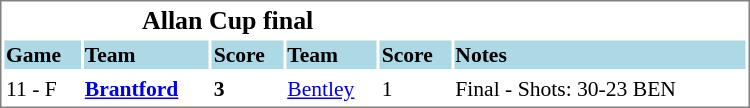<table cellpadding="10">
<tr align="left" style="vertical-align: top">
<td></td>
<td><br><table cellpadding="1" width="500px" style="font-size: 90%; border: 1px solid gray;">
<tr align="center" style="font-size: larger;">
<td colspan=5><strong>Allan Cup final</strong></td>
</tr>
<tr style="background:lightblue;">
<td><strong>Game</strong></td>
<td><strong>Team</strong></td>
<td><strong>Score</strong></td>
<td><strong>Team</strong></td>
<td><strong>Score</strong></td>
<td><strong>Notes</strong></td>
</tr>
<tr align="center" style="vertical-align: middle;" style="background:lightblue;">
</tr>
<tr bgcolor=>
<td>11 - F</td>
<td><strong><a href='#'>Brantford</a></strong></td>
<td><strong>3</strong></td>
<td><a href='#'>Bentley</a></td>
<td>1</td>
<td>Final - Shots: 30-23 BEN</td>
</tr>
</table>
</td>
</tr>
</table>
